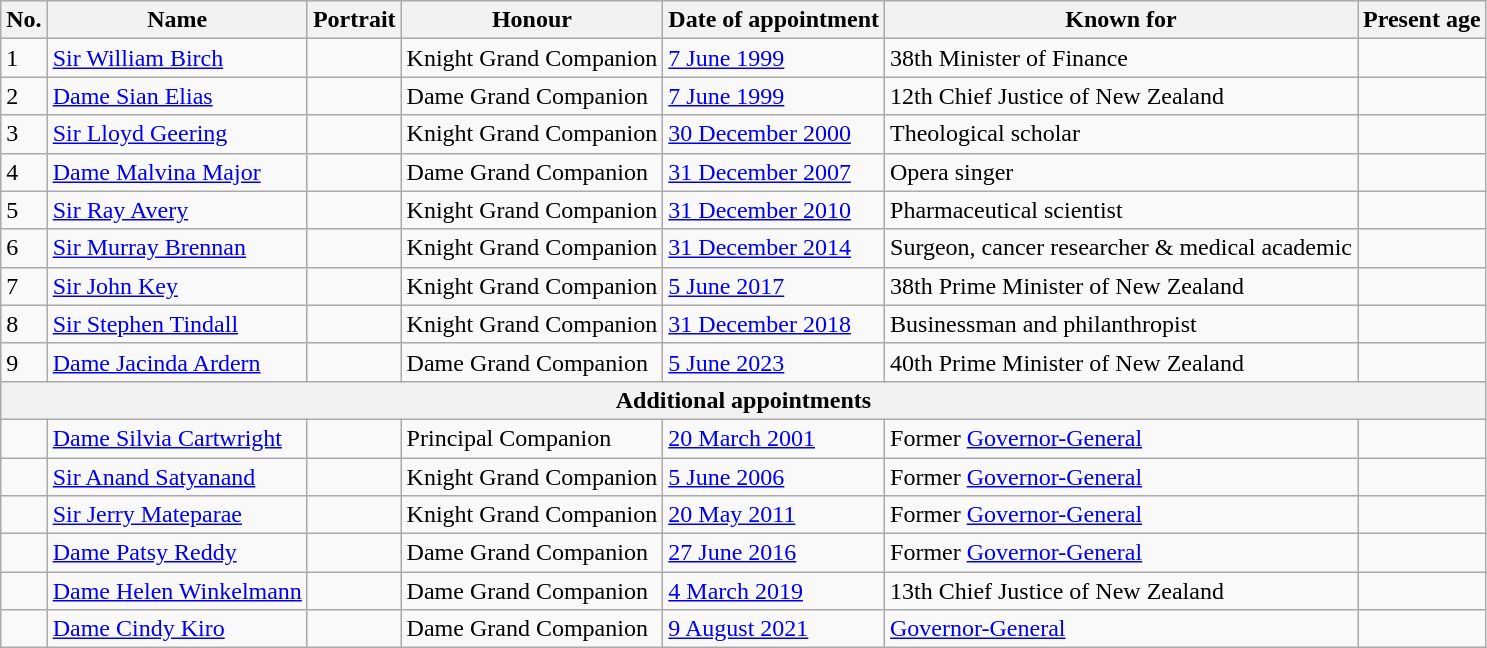<table class="wikitable">
<tr a>
<th>No.</th>
<th>Name</th>
<th>Portrait</th>
<th>Honour</th>
<th>Date of appointment</th>
<th>Known for</th>
<th>Present age</th>
</tr>
<tr>
<td>1</td>
<td><a href='#'>Sir William Birch</a><br></td>
<td></td>
<td>Knight Grand Companion</td>
<td><a href='#'>7 June 1999</a></td>
<td>38th Minister of Finance</td>
<td align=center></td>
</tr>
<tr>
<td>2</td>
<td><a href='#'>Dame Sian Elias</a><br></td>
<td></td>
<td>Dame Grand Companion</td>
<td><a href='#'>7 June 1999</a></td>
<td>12th Chief Justice of New Zealand</td>
<td align=center></td>
</tr>
<tr>
<td>3</td>
<td><a href='#'>Sir Lloyd Geering</a><br></td>
<td></td>
<td>Knight Grand Companion</td>
<td><a href='#'>30 December 2000</a></td>
<td>Theological scholar</td>
<td align=center></td>
</tr>
<tr>
<td>4</td>
<td><a href='#'>Dame Malvina Major</a><br></td>
<td></td>
<td>Dame Grand Companion</td>
<td><a href='#'>31 December 2007</a></td>
<td>Opera singer</td>
<td align=center></td>
</tr>
<tr>
<td>5</td>
<td><a href='#'>Sir Ray Avery</a><br></td>
<td></td>
<td>Knight Grand Companion</td>
<td><a href='#'>31 December 2010</a></td>
<td>Pharmaceutical scientist</td>
<td align=center></td>
</tr>
<tr>
<td>6</td>
<td><a href='#'>Sir Murray Brennan</a><br></td>
<td></td>
<td>Knight Grand Companion</td>
<td><a href='#'>31 December 2014</a></td>
<td>Surgeon, cancer researcher & medical academic</td>
<td align=center></td>
</tr>
<tr>
<td>7</td>
<td><a href='#'>Sir John Key</a><br> </td>
<td></td>
<td>Knight Grand Companion</td>
<td><a href='#'>5 June 2017</a></td>
<td>38th Prime Minister of New Zealand</td>
<td align=center></td>
</tr>
<tr>
<td>8</td>
<td><a href='#'>Sir Stephen Tindall</a><br></td>
<td></td>
<td>Knight Grand Companion</td>
<td><a href='#'>31 December 2018</a></td>
<td>Businessman and philanthropist</td>
<td align=center></td>
</tr>
<tr>
<td>9</td>
<td><a href='#'>Dame Jacinda Ardern</a><br></td>
<td></td>
<td>Dame Grand Companion</td>
<td><a href='#'>5 June 2023</a></td>
<td>40th Prime Minister of New Zealand</td>
<td align=center></td>
</tr>
<tr>
<th colspan=7>Additional appointments</th>
</tr>
<tr>
<td></td>
<td><a href='#'>Dame Silvia Cartwright</a><br></td>
<td></td>
<td>Principal Companion</td>
<td><a href='#'>20 March 2001</a></td>
<td>Former <a href='#'>Governor-General</a></td>
<td align=center></td>
</tr>
<tr>
<td></td>
<td><a href='#'>Sir Anand Satyanand</a><br></td>
<td></td>
<td>Knight Grand Companion</td>
<td><a href='#'>5 June 2006</a></td>
<td>Former <a href='#'>Governor-General</a></td>
<td align=center></td>
</tr>
<tr>
<td></td>
<td><a href='#'>Sir Jerry Mateparae</a><br></td>
<td></td>
<td>Knight Grand Companion</td>
<td><a href='#'>20 May 2011</a></td>
<td>Former <a href='#'>Governor-General</a></td>
<td align=center></td>
</tr>
<tr>
<td></td>
<td><a href='#'>Dame Patsy Reddy</a><br></td>
<td></td>
<td>Dame Grand Companion</td>
<td><a href='#'>27 June 2016</a></td>
<td>Former <a href='#'>Governor-General</a></td>
<td align=center></td>
</tr>
<tr>
<td></td>
<td><a href='#'>Dame Helen Winkelmann</a><br></td>
<td></td>
<td>Dame Grand Companion</td>
<td><a href='#'>4 March 2019</a></td>
<td>13th Chief Justice of New Zealand</td>
<td align=center></td>
</tr>
<tr>
<td></td>
<td><a href='#'>Dame Cindy Kiro</a><br></td>
<td></td>
<td>Dame Grand Companion</td>
<td><a href='#'>9 August 2021</a></td>
<td><a href='#'>Governor-General</a></td>
<td align=center></td>
</tr>
</table>
